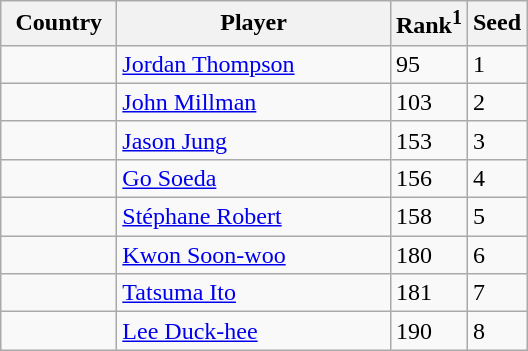<table class="sortable wikitable">
<tr>
<th width="70">Country</th>
<th width="175">Player</th>
<th>Rank<sup>1</sup></th>
<th>Seed</th>
</tr>
<tr>
<td></td>
<td><a href='#'>Jordan Thompson</a></td>
<td>95</td>
<td>1</td>
</tr>
<tr>
<td></td>
<td><a href='#'>John Millman</a></td>
<td>103</td>
<td>2</td>
</tr>
<tr>
<td></td>
<td><a href='#'>Jason Jung</a></td>
<td>153</td>
<td>3</td>
</tr>
<tr>
<td></td>
<td><a href='#'>Go Soeda</a></td>
<td>156</td>
<td>4</td>
</tr>
<tr>
<td></td>
<td><a href='#'>Stéphane Robert</a></td>
<td>158</td>
<td>5</td>
</tr>
<tr>
<td></td>
<td><a href='#'>Kwon Soon-woo</a></td>
<td>180</td>
<td>6</td>
</tr>
<tr>
<td></td>
<td><a href='#'>Tatsuma Ito</a></td>
<td>181</td>
<td>7</td>
</tr>
<tr>
<td></td>
<td><a href='#'>Lee Duck-hee</a></td>
<td>190</td>
<td>8</td>
</tr>
</table>
